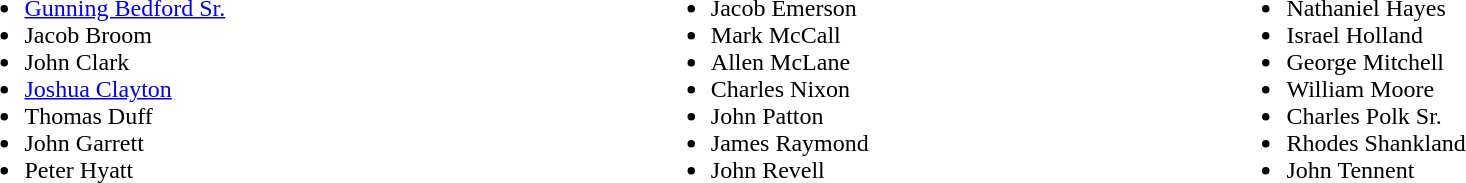<table width=100%>
<tr valign=top>
<td><br><ul><li><a href='#'>Gunning Bedford Sr.</a></li><li>Jacob Broom</li><li>John Clark</li><li><a href='#'>Joshua Clayton</a></li><li>Thomas Duff</li><li>John Garrett</li><li>Peter Hyatt</li></ul></td>
<td><br><ul><li>Jacob Emerson</li><li>Mark McCall</li><li>Allen McLane</li><li>Charles Nixon</li><li>John Patton</li><li>James Raymond</li><li>John Revell</li></ul></td>
<td><br><ul><li>Nathaniel Hayes</li><li>Israel Holland</li><li>George Mitchell</li><li>William Moore</li><li>Charles Polk Sr.</li><li>Rhodes Shankland</li><li>John Tennent</li></ul></td>
</tr>
</table>
